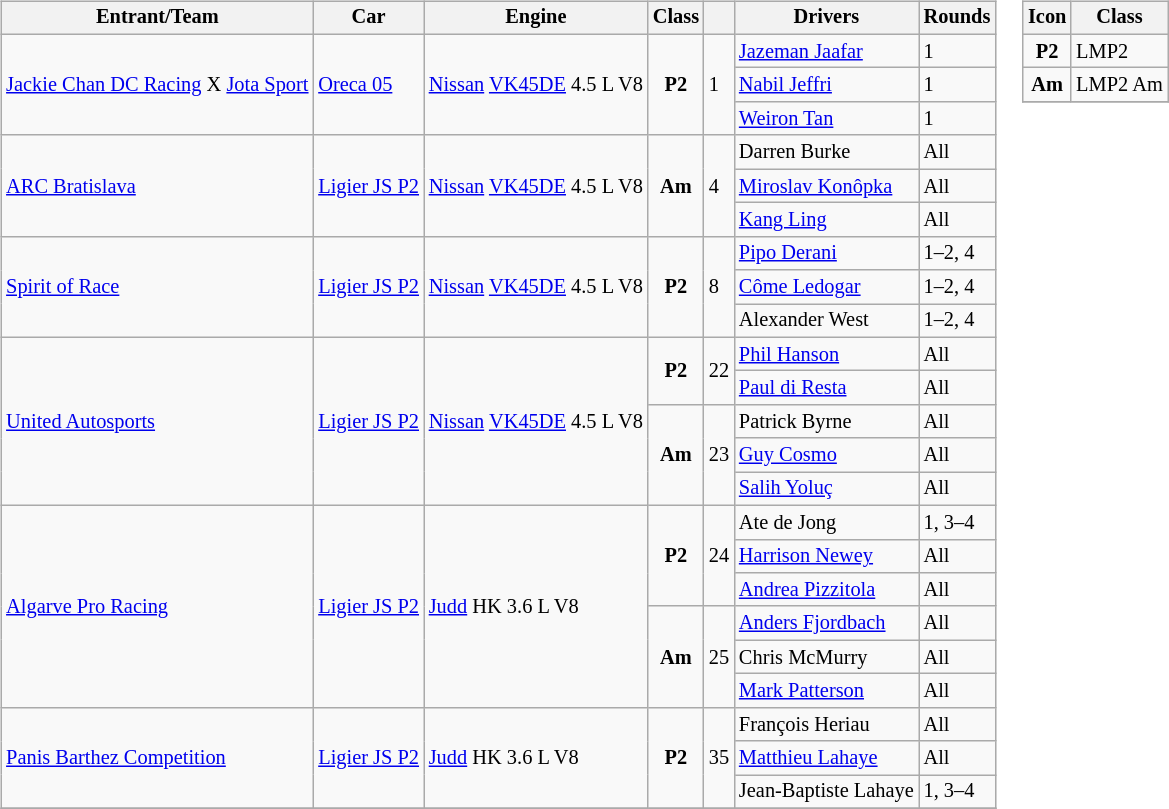<table>
<tr>
<td><br><table class="wikitable" style="font-size: 85%">
<tr>
<th>Entrant/Team</th>
<th>Car</th>
<th>Engine</th>
<th>Class</th>
<th></th>
<th>Drivers</th>
<th>Rounds</th>
</tr>
<tr>
<td rowspan=3> <a href='#'>Jackie Chan DC Racing</a> X <a href='#'>Jota Sport</a></td>
<td rowspan=3><a href='#'>Oreca 05</a></td>
<td rowspan=3><a href='#'>Nissan</a> <a href='#'>VK45DE</a> 4.5 L V8</td>
<td align=center rowspan=3><strong><span>P2</span></strong></td>
<td rowspan=3>1</td>
<td> <a href='#'>Jazeman Jaafar</a></td>
<td>1</td>
</tr>
<tr>
<td> <a href='#'>Nabil Jeffri</a></td>
<td>1</td>
</tr>
<tr>
<td> <a href='#'>Weiron Tan</a></td>
<td>1</td>
</tr>
<tr>
<td rowspan=3> <a href='#'>ARC Bratislava</a></td>
<td rowspan=3><a href='#'>Ligier JS P2</a></td>
<td rowspan=3><a href='#'>Nissan</a> <a href='#'>VK45DE</a> 4.5 L V8</td>
<td align=center rowspan=3><strong><span>Am</span></strong></td>
<td rowspan=3>4</td>
<td> Darren Burke</td>
<td>All</td>
</tr>
<tr>
<td> <a href='#'>Miroslav Konôpka</a></td>
<td>All</td>
</tr>
<tr>
<td> <a href='#'>Kang Ling</a></td>
<td>All</td>
</tr>
<tr>
<td rowspan=3> <a href='#'>Spirit of Race</a></td>
<td rowspan=3><a href='#'>Ligier JS P2</a></td>
<td rowspan=3><a href='#'>Nissan</a> <a href='#'>VK45DE</a> 4.5 L V8</td>
<td align=center rowspan=3><strong><span>P2</span></strong></td>
<td rowspan=3>8</td>
<td> <a href='#'>Pipo Derani</a></td>
<td>1–2, 4</td>
</tr>
<tr>
<td> <a href='#'>Côme Ledogar</a></td>
<td>1–2, 4</td>
</tr>
<tr>
<td> Alexander West</td>
<td>1–2, 4</td>
</tr>
<tr>
<td rowspan=5> <a href='#'>United Autosports</a></td>
<td rowspan=5><a href='#'>Ligier JS P2</a></td>
<td rowspan=5><a href='#'>Nissan</a> <a href='#'>VK45DE</a> 4.5 L V8</td>
<td align=center rowspan=2><strong><span>P2</span></strong></td>
<td rowspan=2>22</td>
<td> <a href='#'>Phil Hanson</a></td>
<td>All</td>
</tr>
<tr>
<td> <a href='#'>Paul di Resta</a></td>
<td>All</td>
</tr>
<tr>
<td align=center rowspan=3><strong><span>Am</span></strong></td>
<td rowspan=3>23</td>
<td> Patrick Byrne</td>
<td>All</td>
</tr>
<tr>
<td> <a href='#'>Guy Cosmo</a></td>
<td>All</td>
</tr>
<tr>
<td> <a href='#'>Salih Yoluç</a></td>
<td>All</td>
</tr>
<tr>
<td rowspan=6> <a href='#'>Algarve Pro Racing</a></td>
<td rowspan=6><a href='#'>Ligier JS P2</a></td>
<td rowspan=6><a href='#'>Judd</a> HK 3.6 L V8</td>
<td align=center rowspan=3><strong><span>P2</span></strong></td>
<td rowspan=3>24</td>
<td> Ate de Jong</td>
<td>1, 3–4</td>
</tr>
<tr>
<td> <a href='#'>Harrison Newey</a></td>
<td>All</td>
</tr>
<tr>
<td> <a href='#'>Andrea Pizzitola</a></td>
<td>All</td>
</tr>
<tr>
<td align=center rowspan=3><strong><span>Am</span></strong></td>
<td rowspan=3>25</td>
<td> <a href='#'>Anders Fjordbach</a></td>
<td>All</td>
</tr>
<tr>
<td> Chris McMurry</td>
<td>All</td>
</tr>
<tr>
<td> <a href='#'>Mark Patterson</a></td>
<td>All</td>
</tr>
<tr>
<td rowspan=3> <a href='#'>Panis Barthez Competition</a></td>
<td rowspan=3><a href='#'>Ligier JS P2</a></td>
<td rowspan=3><a href='#'>Judd</a> HK 3.6 L V8</td>
<td align=center rowspan=3><strong><span>P2</span></strong></td>
<td rowspan=3>35</td>
<td> François Heriau</td>
<td>All</td>
</tr>
<tr>
<td> <a href='#'>Matthieu Lahaye</a></td>
<td>All</td>
</tr>
<tr>
<td> Jean-Baptiste Lahaye</td>
<td>1, 3–4</td>
</tr>
<tr>
</tr>
</table>
</td>
<td valign="top"><br><table class="wikitable" style="font-size: 85%;">
<tr>
<th>Icon</th>
<th>Class</th>
</tr>
<tr>
<td align=center><strong><span>P2</span></strong></td>
<td>LMP2</td>
</tr>
<tr>
<td align=center><strong><span>Am</span></strong></td>
<td>LMP2 Am</td>
</tr>
<tr>
</tr>
</table>
</td>
</tr>
</table>
